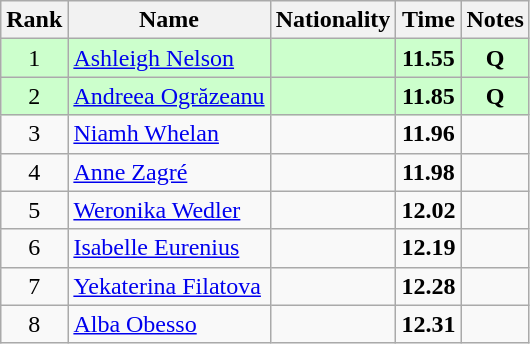<table class="wikitable sortable" style="text-align:center">
<tr>
<th>Rank</th>
<th>Name</th>
<th>Nationality</th>
<th>Time</th>
<th>Notes</th>
</tr>
<tr bgcolor=ccffcc>
<td>1</td>
<td align=left><a href='#'>Ashleigh Nelson</a></td>
<td align=left></td>
<td><strong>11.55</strong></td>
<td><strong>Q</strong></td>
</tr>
<tr bgcolor=ccffcc>
<td>2</td>
<td align=left><a href='#'>Andreea Ogrăzeanu</a></td>
<td align=left></td>
<td><strong>11.85</strong></td>
<td><strong>Q</strong></td>
</tr>
<tr>
<td>3</td>
<td align=left><a href='#'>Niamh Whelan</a></td>
<td align=left></td>
<td><strong>11.96</strong></td>
<td></td>
</tr>
<tr>
<td>4</td>
<td align=left><a href='#'>Anne Zagré</a></td>
<td align=left></td>
<td><strong>11.98</strong></td>
<td></td>
</tr>
<tr>
<td>5</td>
<td align=left><a href='#'>Weronika Wedler</a></td>
<td align=left></td>
<td><strong>12.02</strong></td>
<td></td>
</tr>
<tr>
<td>6</td>
<td align=left><a href='#'>Isabelle Eurenius</a></td>
<td align=left></td>
<td><strong>12.19</strong></td>
<td></td>
</tr>
<tr>
<td>7</td>
<td align=left><a href='#'>Yekaterina Filatova</a></td>
<td align=left></td>
<td><strong>12.28</strong></td>
<td></td>
</tr>
<tr>
<td>8</td>
<td align=left><a href='#'>Alba Obesso</a></td>
<td align=left></td>
<td><strong>12.31</strong></td>
<td></td>
</tr>
</table>
